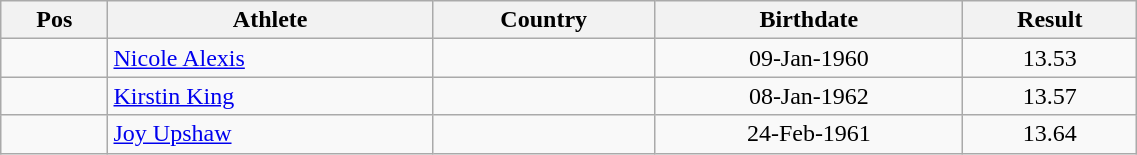<table class="wikitable"  style="text-align:center; width:60%;">
<tr>
<th>Pos</th>
<th>Athlete</th>
<th>Country</th>
<th>Birthdate</th>
<th>Result</th>
</tr>
<tr>
<td align=center></td>
<td align=left><a href='#'>Nicole Alexis</a></td>
<td align=left></td>
<td>09-Jan-1960</td>
<td>13.53</td>
</tr>
<tr>
<td align=center></td>
<td align=left><a href='#'>Kirstin King</a></td>
<td align=left></td>
<td>08-Jan-1962</td>
<td>13.57</td>
</tr>
<tr>
<td align=center></td>
<td align=left><a href='#'>Joy Upshaw</a></td>
<td align=left></td>
<td>24-Feb-1961</td>
<td>13.64</td>
</tr>
</table>
